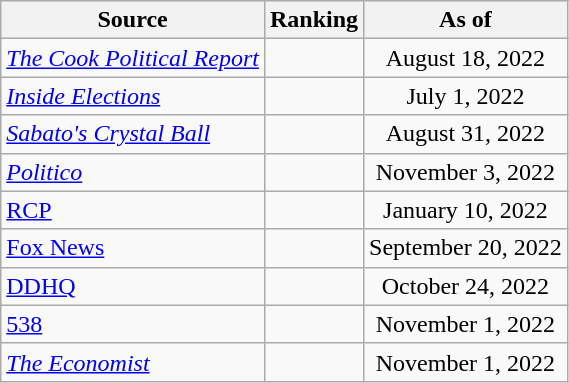<table class="wikitable" style="text-align:center">
<tr>
<th>Source</th>
<th>Ranking</th>
<th>As of</th>
</tr>
<tr>
<td align=left><em><a href='#'>The Cook Political Report</a></em></td>
<td></td>
<td>August 18, 2022</td>
</tr>
<tr>
<td align=left><em><a href='#'>Inside Elections</a></em></td>
<td></td>
<td>July 1, 2022</td>
</tr>
<tr>
<td align=left><em><a href='#'>Sabato's Crystal Ball</a></em></td>
<td></td>
<td>August 31, 2022</td>
</tr>
<tr>
<td align="left"><em><a href='#'>Politico</a></em></td>
<td></td>
<td>November 3, 2022</td>
</tr>
<tr>
<td align="left"><a href='#'>RCP</a></td>
<td></td>
<td>January 10, 2022</td>
</tr>
<tr>
<td align=left><a href='#'>Fox News</a></td>
<td></td>
<td>September 20, 2022</td>
</tr>
<tr>
<td align="left"><a href='#'>DDHQ</a></td>
<td></td>
<td>October 24, 2022</td>
</tr>
<tr>
<td align="left"><a href='#'>538</a></td>
<td></td>
<td>November 1, 2022</td>
</tr>
<tr>
<td align="left"><em><a href='#'>The Economist</a></em></td>
<td></td>
<td>November 1, 2022</td>
</tr>
</table>
